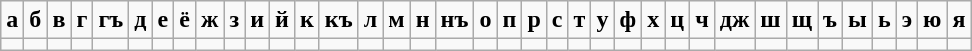<table class="wikitable">
<tr style="text-align: center;">
<td><strong>а</strong></td>
<td><strong>б</strong></td>
<td><strong>в</strong></td>
<td><strong>г</strong></td>
<td><strong>гъ</strong></td>
<td><strong>д</strong></td>
<td><strong>е</strong></td>
<td><strong>ё</strong></td>
<td><strong>ж</strong></td>
<td><strong>з</strong></td>
<td><strong>и</strong></td>
<td><strong>й</strong></td>
<td><strong>к</strong></td>
<td><strong>къ</strong></td>
<td><strong>л</strong></td>
<td><strong>м</strong></td>
<td><strong>н</strong></td>
<td><strong>нъ</strong></td>
<td><strong>о</strong></td>
<td><strong>п</strong></td>
<td><strong>р</strong></td>
<td><strong>с</strong></td>
<td><strong>т</strong></td>
<td><strong>у</strong></td>
<td><strong>ф</strong></td>
<td><strong>х</strong></td>
<td><strong>ц</strong></td>
<td><strong>ч</strong></td>
<td><strong>дж</strong></td>
<td><strong>ш</strong></td>
<td><strong>щ</strong></td>
<td><strong>ъ</strong></td>
<td><strong>ы</strong></td>
<td><strong>ь</strong></td>
<td><strong>э</strong></td>
<td><strong>ю</strong></td>
<td><strong>я</strong></td>
</tr>
<tr style="text-align: center;">
<td></td>
<td></td>
<td></td>
<td></td>
<td></td>
<td></td>
<td></td>
<td></td>
<td></td>
<td></td>
<td></td>
<td></td>
<td></td>
<td></td>
<td></td>
<td></td>
<td></td>
<td></td>
<td></td>
<td></td>
<td></td>
<td></td>
<td></td>
<td></td>
<td></td>
<td></td>
<td></td>
<td></td>
<td></td>
<td></td>
<td></td>
<td></td>
<td></td>
<td></td>
<td></td>
<td></td>
<td></td>
</tr>
</table>
